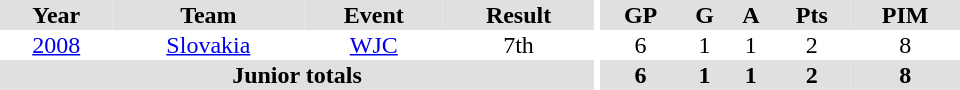<table border="0" cellpadding="1" cellspacing="0" ID="Table3" style="text-align:center; width:40em">
<tr ALIGN="center" bgcolor="#e0e0e0">
<th>Year</th>
<th>Team</th>
<th>Event</th>
<th>Result</th>
<th rowspan="99" bgcolor="#ffffff"></th>
<th>GP</th>
<th>G</th>
<th>A</th>
<th>Pts</th>
<th>PIM</th>
</tr>
<tr>
<td><a href='#'>2008</a></td>
<td><a href='#'>Slovakia</a></td>
<td><a href='#'>WJC</a></td>
<td>7th</td>
<td>6</td>
<td>1</td>
<td>1</td>
<td>2</td>
<td>8</td>
</tr>
<tr bgcolor="#e0e0e0">
<th colspan="4">Junior totals</th>
<th>6</th>
<th>1</th>
<th>1</th>
<th>2</th>
<th>8</th>
</tr>
</table>
